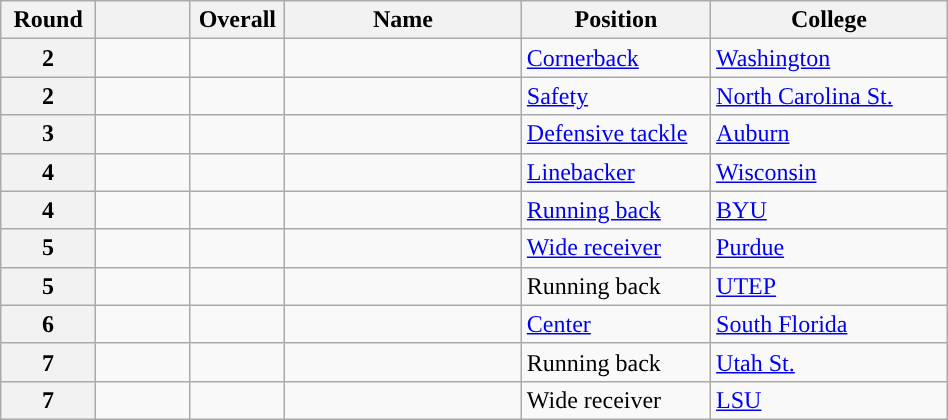<table class="wikitable sortable" style="width: 50%;">
<tr>
<th scope="col" style="width: 10%;">Round</th>
<th scope="col" style="width: 10%;"></th>
<th scope="col" style="width: 10%;">Overall</th>
<th scope="col" style="width: 25%;">Name</th>
<th scope="col" style="width: 20%;">Position</th>
<th scope="col" style="width: 25%;">College</th>
</tr>
<tr>
<th scope="row">2</th>
<td></td>
<td></td>
<td></td>
<td><a href='#'>Cornerback</a></td>
<td><a href='#'>Washington</a></td>
</tr>
<tr>
<th scope="row">2</th>
<td></td>
<td></td>
<td></td>
<td><a href='#'>Safety</a></td>
<td><a href='#'>North Carolina St.</a></td>
</tr>
<tr>
<th scope="row">3</th>
<td></td>
<td></td>
<td></td>
<td><a href='#'>Defensive tackle</a></td>
<td><a href='#'>Auburn</a></td>
</tr>
<tr>
<th scope="row">4</th>
<td></td>
<td></td>
<td></td>
<td><a href='#'>Linebacker</a></td>
<td><a href='#'>Wisconsin</a></td>
</tr>
<tr>
<th scope="row">4</th>
<td></td>
<td></td>
<td></td>
<td><a href='#'>Running back</a></td>
<td><a href='#'>BYU</a></td>
</tr>
<tr>
<th scope="row">5</th>
<td></td>
<td></td>
<td></td>
<td><a href='#'>Wide receiver</a></td>
<td><a href='#'>Purdue</a></td>
</tr>
<tr>
<th scope="row">5</th>
<td></td>
<td></td>
<td></td>
<td>Running back</td>
<td><a href='#'>UTEP</a></td>
</tr>
<tr>
<th scope="row">6</th>
<td></td>
<td></td>
<td></td>
<td><a href='#'>Center</a></td>
<td><a href='#'>South Florida</a></td>
</tr>
<tr>
<th scope="row">7</th>
<td></td>
<td></td>
<td></td>
<td>Running back</td>
<td><a href='#'>Utah St.</a></td>
</tr>
<tr>
<th scope="row">7</th>
<td></td>
<td></td>
<td></td>
<td>Wide receiver</td>
<td><a href='#'>LSU</a></td>
</tr>
</table>
